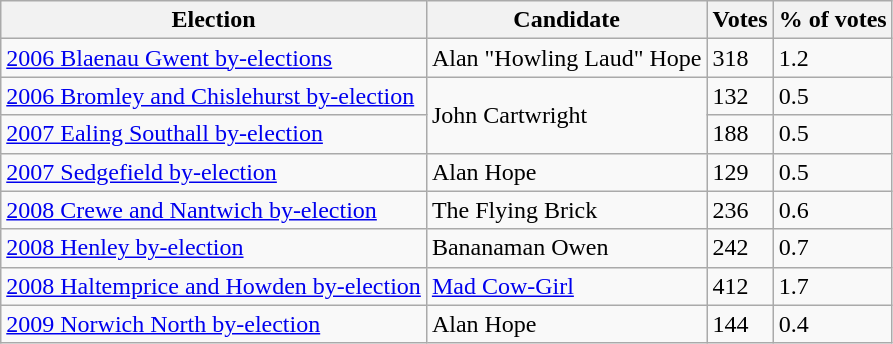<table class="wikitable">
<tr>
<th>Election</th>
<th>Candidate</th>
<th>Votes</th>
<th>% of votes</th>
</tr>
<tr>
<td><a href='#'>2006 Blaenau Gwent by-elections</a></td>
<td>Alan "Howling Laud" Hope</td>
<td>318</td>
<td>1.2</td>
</tr>
<tr>
<td><a href='#'>2006 Bromley and Chislehurst by-election</a></td>
<td rowspan="2">John Cartwright</td>
<td>132</td>
<td>0.5</td>
</tr>
<tr>
<td><a href='#'>2007 Ealing Southall by-election</a></td>
<td>188</td>
<td>0.5</td>
</tr>
<tr>
<td><a href='#'>2007 Sedgefield by-election</a></td>
<td>Alan Hope</td>
<td>129</td>
<td>0.5</td>
</tr>
<tr>
<td><a href='#'>2008 Crewe and Nantwich by-election</a></td>
<td>The Flying Brick</td>
<td>236</td>
<td>0.6</td>
</tr>
<tr>
<td><a href='#'>2008 Henley by-election</a></td>
<td>Bananaman Owen</td>
<td>242</td>
<td>0.7</td>
</tr>
<tr>
<td><a href='#'>2008 Haltemprice and Howden by-election</a></td>
<td><a href='#'>Mad Cow-Girl</a></td>
<td>412</td>
<td>1.7</td>
</tr>
<tr>
<td><a href='#'>2009 Norwich North by-election</a></td>
<td>Alan Hope</td>
<td>144</td>
<td>0.4</td>
</tr>
</table>
